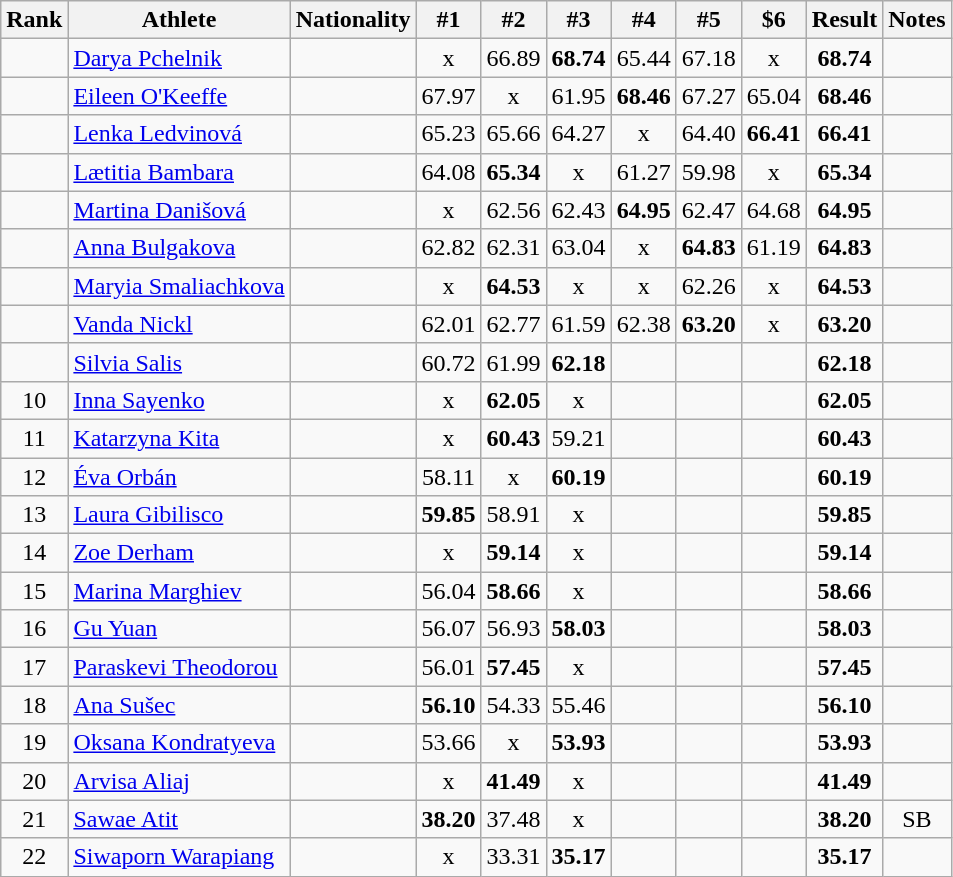<table class="wikitable sortable" style="text-align:center">
<tr>
<th>Rank</th>
<th>Athlete</th>
<th>Nationality</th>
<th>#1</th>
<th>#2</th>
<th>#3</th>
<th>#4</th>
<th>#5</th>
<th>$6</th>
<th>Result</th>
<th>Notes</th>
</tr>
<tr>
<td></td>
<td align="left"><a href='#'>Darya Pchelnik</a></td>
<td align=left></td>
<td>x</td>
<td>66.89</td>
<td><strong>68.74</strong></td>
<td>65.44</td>
<td>67.18</td>
<td>x</td>
<td><strong>68.74</strong></td>
<td></td>
</tr>
<tr>
<td></td>
<td align="left"><a href='#'>Eileen O'Keeffe</a></td>
<td align=left></td>
<td>67.97</td>
<td>x</td>
<td>61.95</td>
<td><strong>68.46</strong></td>
<td>67.27</td>
<td>65.04</td>
<td><strong>68.46</strong></td>
<td></td>
</tr>
<tr>
<td></td>
<td align="left"><a href='#'>Lenka Ledvinová</a></td>
<td align=left></td>
<td>65.23</td>
<td>65.66</td>
<td>64.27</td>
<td>x</td>
<td>64.40</td>
<td><strong>66.41</strong></td>
<td><strong>66.41</strong></td>
<td></td>
</tr>
<tr>
<td></td>
<td align="left"><a href='#'>Lætitia Bambara</a></td>
<td align=left></td>
<td>64.08</td>
<td><strong>65.34</strong></td>
<td>x</td>
<td>61.27</td>
<td>59.98</td>
<td>x</td>
<td><strong>65.34</strong></td>
<td></td>
</tr>
<tr>
<td></td>
<td align="left"><a href='#'>Martina Danišová</a></td>
<td align=left></td>
<td>x</td>
<td>62.56</td>
<td>62.43</td>
<td><strong>64.95</strong></td>
<td>62.47</td>
<td>64.68</td>
<td><strong>64.95</strong></td>
<td></td>
</tr>
<tr>
<td></td>
<td align="left"><a href='#'>Anna Bulgakova</a></td>
<td align=left></td>
<td>62.82</td>
<td>62.31</td>
<td>63.04</td>
<td>x</td>
<td><strong>64.83</strong></td>
<td>61.19</td>
<td><strong>64.83</strong></td>
<td></td>
</tr>
<tr>
<td></td>
<td align="left"><a href='#'>Maryia Smaliachkova</a></td>
<td align=left></td>
<td>x</td>
<td><strong>64.53</strong></td>
<td>x</td>
<td>x</td>
<td>62.26</td>
<td>x</td>
<td><strong>64.53</strong></td>
<td></td>
</tr>
<tr>
<td></td>
<td align="left"><a href='#'>Vanda Nickl</a></td>
<td align=left></td>
<td>62.01</td>
<td>62.77</td>
<td>61.59</td>
<td>62.38</td>
<td><strong>63.20</strong></td>
<td>x</td>
<td><strong>63.20</strong></td>
<td></td>
</tr>
<tr>
<td></td>
<td align="left"><a href='#'>Silvia Salis</a></td>
<td align=left></td>
<td>60.72</td>
<td>61.99</td>
<td><strong>62.18</strong></td>
<td></td>
<td></td>
<td></td>
<td><strong>62.18</strong></td>
<td></td>
</tr>
<tr>
<td>10</td>
<td align="left"><a href='#'>Inna Sayenko</a></td>
<td align=left></td>
<td>x</td>
<td><strong>62.05</strong></td>
<td>x</td>
<td></td>
<td></td>
<td></td>
<td><strong>62.05</strong></td>
<td></td>
</tr>
<tr>
<td>11</td>
<td align="left"><a href='#'>Katarzyna Kita</a></td>
<td align=left></td>
<td>x</td>
<td><strong>60.43</strong></td>
<td>59.21</td>
<td></td>
<td></td>
<td></td>
<td><strong>60.43</strong></td>
<td></td>
</tr>
<tr>
<td>12</td>
<td align="left"><a href='#'>Éva Orbán</a></td>
<td align=left></td>
<td>58.11</td>
<td>x</td>
<td><strong>60.19</strong></td>
<td></td>
<td></td>
<td></td>
<td><strong>60.19</strong></td>
<td></td>
</tr>
<tr>
<td>13</td>
<td align="left"><a href='#'>Laura Gibilisco</a></td>
<td align=left></td>
<td><strong>59.85</strong></td>
<td>58.91</td>
<td>x</td>
<td></td>
<td></td>
<td></td>
<td><strong>59.85</strong></td>
<td></td>
</tr>
<tr>
<td>14</td>
<td align="left"><a href='#'>Zoe Derham</a></td>
<td align=left></td>
<td>x</td>
<td><strong>59.14</strong></td>
<td>x</td>
<td></td>
<td></td>
<td></td>
<td><strong>59.14</strong></td>
<td></td>
</tr>
<tr>
<td>15</td>
<td align="left"><a href='#'>Marina Marghiev</a></td>
<td align=left></td>
<td>56.04</td>
<td><strong>58.66</strong></td>
<td>x</td>
<td></td>
<td></td>
<td></td>
<td><strong>58.66</strong></td>
<td></td>
</tr>
<tr>
<td>16</td>
<td align="left"><a href='#'>Gu Yuan</a></td>
<td align=left></td>
<td>56.07</td>
<td>56.93</td>
<td><strong>58.03</strong></td>
<td></td>
<td></td>
<td></td>
<td><strong>58.03</strong></td>
<td></td>
</tr>
<tr>
<td>17</td>
<td align="left"><a href='#'>Paraskevi Theodorou</a></td>
<td align=left></td>
<td>56.01</td>
<td><strong>57.45</strong></td>
<td>x</td>
<td></td>
<td></td>
<td></td>
<td><strong>57.45</strong></td>
<td></td>
</tr>
<tr>
<td>18</td>
<td align="left"><a href='#'>Ana Sušec</a></td>
<td align=left></td>
<td><strong>56.10</strong></td>
<td>54.33</td>
<td>55.46</td>
<td></td>
<td></td>
<td></td>
<td><strong>56.10</strong></td>
<td></td>
</tr>
<tr>
<td>19</td>
<td align="left"><a href='#'>Oksana Kondratyeva</a></td>
<td align=left></td>
<td>53.66</td>
<td>x</td>
<td><strong>53.93</strong></td>
<td></td>
<td></td>
<td></td>
<td><strong>53.93</strong></td>
<td></td>
</tr>
<tr>
<td>20</td>
<td align="left"><a href='#'>Arvisa Aliaj</a></td>
<td align=left></td>
<td>x</td>
<td><strong>41.49</strong></td>
<td>x</td>
<td></td>
<td></td>
<td></td>
<td><strong>41.49</strong></td>
<td></td>
</tr>
<tr>
<td>21</td>
<td align="left"><a href='#'>Sawae Atit</a></td>
<td align=left></td>
<td><strong>38.20</strong></td>
<td>37.48</td>
<td>x</td>
<td></td>
<td></td>
<td></td>
<td><strong>38.20</strong></td>
<td>SB</td>
</tr>
<tr>
<td>22</td>
<td align="left"><a href='#'>Siwaporn Warapiang</a></td>
<td align=left></td>
<td>x</td>
<td>33.31</td>
<td><strong>35.17</strong></td>
<td></td>
<td></td>
<td></td>
<td><strong>35.17</strong></td>
<td></td>
</tr>
</table>
